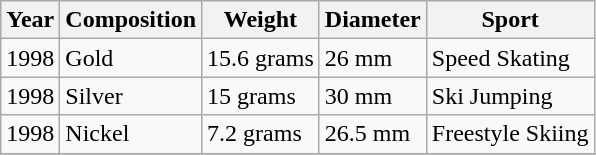<table class="wikitable">
<tr>
<th>Year</th>
<th>Composition</th>
<th>Weight</th>
<th>Diameter</th>
<th>Sport</th>
</tr>
<tr>
<td>1998</td>
<td>Gold</td>
<td>15.6 grams</td>
<td>26 mm</td>
<td>Speed Skating</td>
</tr>
<tr>
<td>1998</td>
<td>Silver</td>
<td>15 grams</td>
<td>30 mm</td>
<td>Ski Jumping</td>
</tr>
<tr>
<td>1998</td>
<td>Nickel</td>
<td>7.2 grams</td>
<td>26.5 mm</td>
<td>Freestyle Skiing</td>
</tr>
<tr>
</tr>
</table>
